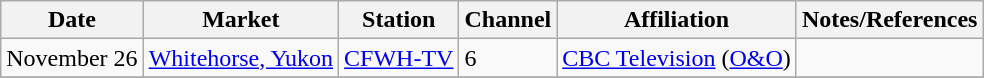<table class="wikitable">
<tr>
<th>Date</th>
<th>Market</th>
<th>Station</th>
<th>Channel</th>
<th>Affiliation</th>
<th>Notes/References</th>
</tr>
<tr>
<td>November 26</td>
<td><a href='#'>Whitehorse, Yukon</a></td>
<td><a href='#'>CFWH-TV</a></td>
<td>6</td>
<td><a href='#'>CBC Television</a> (<a href='#'>O&O</a>)</td>
<td></td>
</tr>
<tr>
</tr>
</table>
